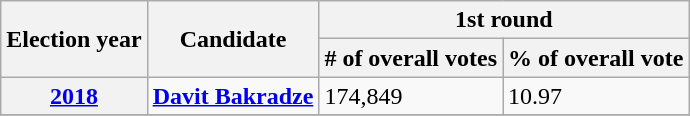<table class=wikitable>
<tr>
<th rowspan=2>Election year</th>
<th rowspan=2>Candidate</th>
<th colspan=2>1st round</th>
</tr>
<tr>
<th># of overall votes</th>
<th>% of overall vote</th>
</tr>
<tr>
<th><a href='#'>2018</a></th>
<td><strong><a href='#'>Davit Bakradze</a></strong></td>
<td>174,849</td>
<td>10.97</td>
</tr>
<tr>
</tr>
</table>
